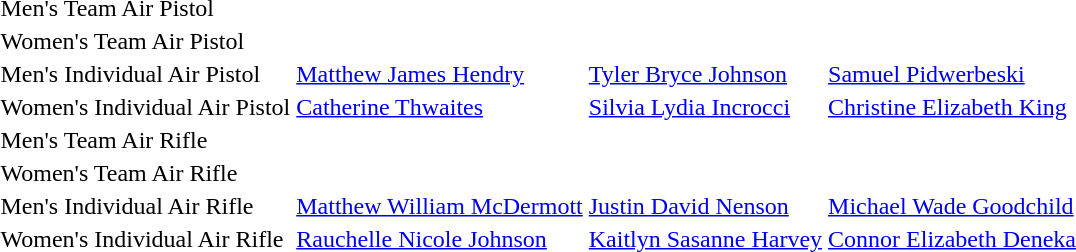<table>
<tr>
<td>Men's Team Air Pistol</td>
<td></td>
<td></td>
<td></td>
</tr>
<tr>
<td>Women's Team Air Pistol</td>
<td></td>
<td></td>
<td></td>
</tr>
<tr>
<td>Men's Individual Air Pistol</td>
<td> <a href='#'>Matthew James Hendry</a></td>
<td> <a href='#'>Tyler Bryce Johnson</a></td>
<td> <a href='#'>Samuel Pidwerbeski</a></td>
</tr>
<tr>
<td>Women's Individual Air Pistol</td>
<td> <a href='#'>Catherine Thwaites</a></td>
<td> <a href='#'>Silvia Lydia Incrocci</a></td>
<td> <a href='#'>Christine Elizabeth King</a></td>
</tr>
<tr>
<td>Men's Team Air Rifle</td>
<td></td>
<td></td>
<td></td>
</tr>
<tr>
<td>Women's Team Air Rifle</td>
<td></td>
<td></td>
<td></td>
</tr>
<tr>
<td>Men's Individual Air Rifle</td>
<td> <a href='#'>Matthew William McDermott</a></td>
<td> <a href='#'>Justin David Nenson</a></td>
<td> <a href='#'>Michael Wade Goodchild</a></td>
</tr>
<tr>
<td>Women's Individual Air Rifle</td>
<td> <a href='#'>Rauchelle Nicole Johnson</a></td>
<td> <a href='#'>Kaitlyn Sasanne Harvey</a></td>
<td> <a href='#'>Connor Elizabeth Deneka</a></td>
</tr>
</table>
